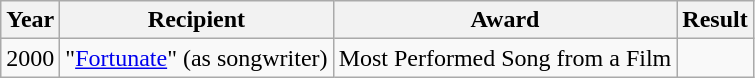<table class="wikitable">
<tr>
<th>Year</th>
<th>Recipient</th>
<th>Award</th>
<th>Result</th>
</tr>
<tr>
<td>2000</td>
<td>"<a href='#'>Fortunate</a>" (as songwriter)</td>
<td>Most Performed Song from a Film</td>
<td></td>
</tr>
</table>
